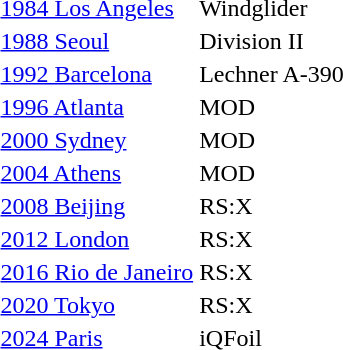<table>
<tr>
<td><a href='#'>1984 Los Angeles</a> <br> </td>
<td>Windglider</td>
<td></td>
<td></td>
<td></td>
</tr>
<tr>
<td><a href='#'>1988 Seoul</a> <br> </td>
<td>Division II</td>
<td></td>
<td></td>
<td></td>
</tr>
<tr>
<td><a href='#'>1992 Barcelona</a> <br> </td>
<td>Lechner A-390</td>
<td></td>
<td></td>
<td></td>
</tr>
<tr>
<td><a href='#'>1996 Atlanta</a> <br> </td>
<td>MOD</td>
<td></td>
<td></td>
<td></td>
</tr>
<tr>
<td><a href='#'>2000 Sydney</a> <br> </td>
<td>MOD</td>
<td></td>
<td></td>
<td></td>
</tr>
<tr>
<td><a href='#'>2004 Athens</a> <br> </td>
<td>MOD</td>
<td></td>
<td></td>
<td></td>
</tr>
<tr>
<td><a href='#'>2008 Beijing</a> <br> </td>
<td>RS:X</td>
<td></td>
<td></td>
<td></td>
</tr>
<tr>
<td><a href='#'>2012 London</a> <br> </td>
<td>RS:X</td>
<td></td>
<td></td>
<td></td>
</tr>
<tr>
<td><a href='#'>2016 Rio de Janeiro</a> <br> </td>
<td>RS:X</td>
<td></td>
<td></td>
<td></td>
</tr>
<tr>
<td><a href='#'>2020 Tokyo</a> <br> </td>
<td>RS:X</td>
<td></td>
<td></td>
<td></td>
</tr>
<tr>
<td><a href='#'>2024 Paris</a> <br> </td>
<td>iQFoil</td>
<td></td>
<td></td>
<td></td>
</tr>
<tr>
</tr>
</table>
